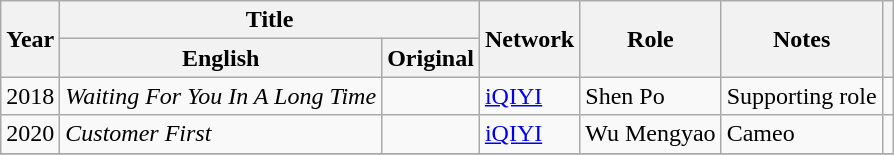<table class="wikitable sortable plainrowheaders">
<tr>
<th scope="col" rowspan="2">Year</th>
<th scope="col" colspan="2">Title</th>
<th scope="col" rowspan="2">Network</th>
<th scope="col" rowspan="2">Role</th>
<th scope="col" rowspan="2">Notes</th>
<th scope="col" rowspan="2"></th>
</tr>
<tr>
<th scope="col">English</th>
<th scope="col">Original</th>
</tr>
<tr>
<td>2018</td>
<td><em>Waiting For You In A Long Time</em></td>
<td></td>
<td><a href='#'>iQIYI</a></td>
<td>Shen Po</td>
<td>Supporting role</td>
<td></td>
</tr>
<tr>
<td>2020</td>
<td><em>Customer First</em></td>
<td></td>
<td><a href='#'>iQIYI</a></td>
<td>Wu Mengyao</td>
<td>Cameo</td>
<td></td>
</tr>
<tr>
</tr>
</table>
